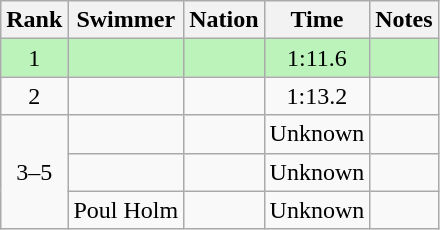<table class="wikitable sortable" style="text-align:center">
<tr>
<th>Rank</th>
<th>Swimmer</th>
<th>Nation</th>
<th>Time</th>
<th>Notes</th>
</tr>
<tr bgcolor=BBF3BB>
<td>1</td>
<td align=left></td>
<td align=left></td>
<td>1:11.6</td>
<td></td>
</tr>
<tr>
<td>2</td>
<td align=left></td>
<td align=left></td>
<td>1:13.2</td>
<td></td>
</tr>
<tr>
<td rowspan=3>3–5</td>
<td align=left></td>
<td align=left></td>
<td>Unknown</td>
<td></td>
</tr>
<tr>
<td align=left></td>
<td align=left></td>
<td>Unknown</td>
<td></td>
</tr>
<tr>
<td align=left>Poul Holm</td>
<td align=left></td>
<td>Unknown</td>
<td></td>
</tr>
</table>
